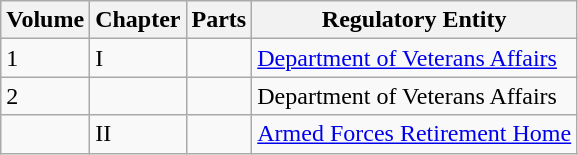<table class="wikitable">
<tr>
<th>Volume</th>
<th>Chapter</th>
<th>Parts</th>
<th>Regulatory Entity</th>
</tr>
<tr>
<td>1</td>
<td>I</td>
<td></td>
<td><a href='#'>Department of Veterans Affairs</a></td>
</tr>
<tr>
<td>2</td>
<td></td>
<td></td>
<td>Department of Veterans Affairs</td>
</tr>
<tr>
<td></td>
<td>II</td>
<td></td>
<td><a href='#'>Armed Forces Retirement Home</a></td>
</tr>
</table>
